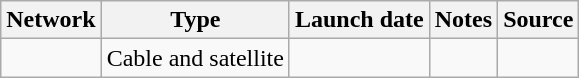<table class="wikitable sortable">
<tr>
<th>Network</th>
<th>Type</th>
<th>Launch date</th>
<th>Notes</th>
<th>Source</th>
</tr>
<tr>
<td><a href='#'></a></td>
<td>Cable and satellite</td>
<td></td>
<td></td>
<td></td>
</tr>
</table>
